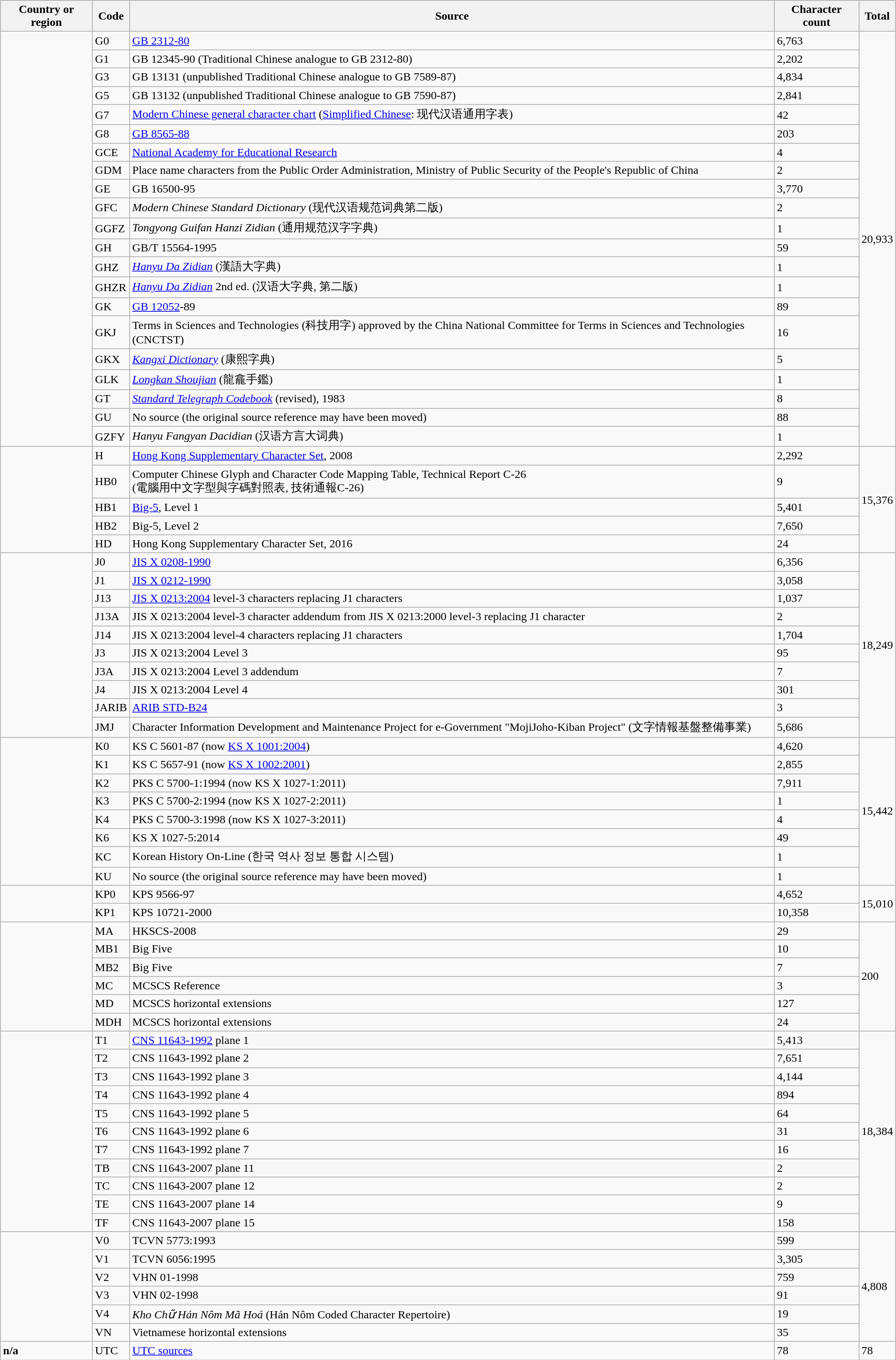<table class="wikitable">
<tr>
<th>Country or region</th>
<th>Code</th>
<th>Source</th>
<th>Character count</th>
<th>Total</th>
</tr>
<tr>
<td rowspan="21"><strong></strong></td>
<td>G0</td>
<td><a href='#'>GB 2312-80</a></td>
<td>6,763</td>
<td rowspan="21">20,933</td>
</tr>
<tr>
<td>G1</td>
<td>GB 12345-90 (Traditional Chinese analogue to GB 2312-80)</td>
<td>2,202</td>
</tr>
<tr>
<td>G3</td>
<td>GB 13131 (unpublished Traditional Chinese analogue to GB 7589-87)</td>
<td>4,834</td>
</tr>
<tr>
<td>G5</td>
<td>GB 13132 (unpublished Traditional Chinese analogue to GB 7590-87)</td>
<td>2,841</td>
</tr>
<tr>
<td>G7</td>
<td><a href='#'>Modern Chinese general character chart</a> (<a href='#'>Simplified Chinese</a>: 现代汉语通用字表)</td>
<td>42</td>
</tr>
<tr>
<td>G8</td>
<td><a href='#'>GB 8565-88</a></td>
<td>203</td>
</tr>
<tr>
<td>GCE</td>
<td><a href='#'>National Academy for Educational Research</a></td>
<td>4</td>
</tr>
<tr>
<td>GDM</td>
<td>Place name characters from the Public Order Administration, Ministry of Public Security of the People's Republic of China</td>
<td>2</td>
</tr>
<tr>
<td>GE</td>
<td>GB 16500-95</td>
<td>3,770</td>
</tr>
<tr>
<td>GFC</td>
<td><em>Modern Chinese Standard Dictionary</em> (现代汉语规范词典第二版)</td>
<td>2</td>
</tr>
<tr>
<td>GGFZ</td>
<td><em>Tongyong Guifan Hanzi Zidian</em> (通用规范汉字字典)</td>
<td>1</td>
</tr>
<tr>
<td>GH</td>
<td>GB/T 15564-1995</td>
<td>59</td>
</tr>
<tr>
<td>GHZ</td>
<td><em><a href='#'>Hanyu Da Zidian</a></em> (漢語大字典)</td>
<td>1</td>
</tr>
<tr>
<td>GHZR</td>
<td><em><a href='#'>Hanyu Da Zidian</a></em> 2nd ed. (汉语大字典, 第二版)</td>
<td>1</td>
</tr>
<tr>
<td>GK</td>
<td><a href='#'>GB 12052</a>-89</td>
<td>89</td>
</tr>
<tr>
<td>GKJ</td>
<td>Terms in Sciences and Technologies (科技用字) approved by the China National Committee for Terms in Sciences and Technologies (CNCTST)</td>
<td>16</td>
</tr>
<tr>
<td>GKX</td>
<td><em><a href='#'>Kangxi Dictionary</a></em> (康熙字典)</td>
<td>5</td>
</tr>
<tr>
<td>GLK</td>
<td><em><a href='#'>Longkan Shoujian</a></em> (龍龕手鑑)</td>
<td>1</td>
</tr>
<tr>
<td>GT</td>
<td><em><a href='#'>Standard Telegraph Codebook</a></em> (revised), 1983</td>
<td>8</td>
</tr>
<tr>
<td>GU</td>
<td>No source (the original source reference may have been moved)</td>
<td>88</td>
</tr>
<tr>
<td>GZFY</td>
<td><em>Hanyu Fangyan Dacidian</em> (汉语方言大词典)</td>
<td>1</td>
</tr>
<tr>
<td rowspan="5"><strong></strong></td>
<td>H</td>
<td><a href='#'>Hong Kong Supplementary Character Set</a>, 2008</td>
<td>2,292</td>
<td rowspan="5">15,376</td>
</tr>
<tr>
<td>HB0</td>
<td>Computer Chinese Glyph and Character Code Mapping Table, Technical Report C-26 <br> (電腦用中文字型與字碼對照表, 技術通報C-26)</td>
<td>9</td>
</tr>
<tr>
<td>HB1</td>
<td><a href='#'>Big-5</a>, Level 1</td>
<td>5,401</td>
</tr>
<tr>
<td>HB2</td>
<td>Big-5, Level 2</td>
<td>7,650</td>
</tr>
<tr>
<td>HD</td>
<td>Hong Kong Supplementary Character Set, 2016</td>
<td>24</td>
</tr>
<tr>
<td rowspan="10"><strong></strong></td>
<td>J0</td>
<td><a href='#'>JIS X 0208-1990</a></td>
<td>6,356</td>
<td rowspan="10">18,249</td>
</tr>
<tr>
<td>J1</td>
<td><a href='#'>JIS X 0212-1990</a></td>
<td>3,058</td>
</tr>
<tr>
<td>J13</td>
<td><a href='#'>JIS X 0213:2004</a> level-3 characters replacing J1 characters</td>
<td>1,037</td>
</tr>
<tr>
<td>J13A</td>
<td>JIS X 0213:2004 level-3 character addendum from JIS X 0213:2000 level-3 replacing J1 character</td>
<td>2</td>
</tr>
<tr>
<td>J14</td>
<td>JIS X 0213:2004 level-4 characters replacing J1 characters</td>
<td>1,704</td>
</tr>
<tr>
<td>J3</td>
<td JIS X 0213>JIS X 0213:2004 Level 3</td>
<td>95</td>
</tr>
<tr>
<td>J3A</td>
<td>JIS X 0213:2004 Level 3 addendum</td>
<td>7</td>
</tr>
<tr>
<td>J4</td>
<td>JIS X 0213:2004 Level 4</td>
<td>301</td>
</tr>
<tr>
<td>JARIB</td>
<td><a href='#'>ARIB STD-B24</a></td>
<td>3</td>
</tr>
<tr>
<td>JMJ</td>
<td>Character Information Development and Maintenance Project for e-Government "MojiJoho-Kiban Project" (文字情報基盤整備事業)</td>
<td>5,686</td>
</tr>
<tr>
<td rowspan="8"><strong></strong></td>
<td>K0</td>
<td>KS C 5601-87 (now <a href='#'>KS X 1001:2004</a>)</td>
<td>4,620</td>
<td rowspan="8">15,442</td>
</tr>
<tr>
<td>K1</td>
<td>KS C 5657-91 (now <a href='#'>KS X 1002:2001</a>)</td>
<td>2,855</td>
</tr>
<tr>
<td>K2</td>
<td>PKS C 5700-1:1994 (now KS X 1027-1:2011)</td>
<td>7,911</td>
</tr>
<tr>
<td>K3</td>
<td>PKS C 5700-2:1994 (now KS X 1027-2:2011)</td>
<td>1</td>
</tr>
<tr>
<td>K4</td>
<td>PKS C 5700-3:1998 (now KS X 1027-3:2011)</td>
<td>4</td>
</tr>
<tr>
<td>K6</td>
<td>KS X 1027-5:2014</td>
<td>49</td>
</tr>
<tr>
<td>KC</td>
<td>Korean History On-Line (한국 역사 정보 통합 시스템)</td>
<td>1</td>
</tr>
<tr>
<td>KU</td>
<td>No source (the original source reference may have been moved)</td>
<td>1</td>
</tr>
<tr>
<td rowspan="2"><strong></strong></td>
<td>KP0</td>
<td>KPS 9566-97</td>
<td>4,652</td>
<td rowspan="2">15,010</td>
</tr>
<tr>
<td>KP1</td>
<td>KPS 10721-2000</td>
<td>10,358</td>
</tr>
<tr>
<td rowspan="6"><strong></strong></td>
<td>MA</td>
<td>HKSCS-2008</td>
<td>29</td>
<td rowspan="6">200</td>
</tr>
<tr>
<td>MB1</td>
<td>Big Five</td>
<td>10</td>
</tr>
<tr>
<td>MB2</td>
<td>Big Five</td>
<td>7</td>
</tr>
<tr>
<td>MC</td>
<td>MCSCS Reference</td>
<td>3</td>
</tr>
<tr>
<td>MD</td>
<td>MCSCS horizontal extensions</td>
<td>127</td>
</tr>
<tr>
<td>MDH</td>
<td>MCSCS horizontal extensions</td>
<td>24</td>
</tr>
<tr>
<td rowspan="11"><strong></strong></td>
<td>T1</td>
<td><a href='#'>CNS 11643-1992</a> plane 1</td>
<td>5,413</td>
<td rowspan="11">18,384</td>
</tr>
<tr>
<td>T2</td>
<td>CNS 11643-1992 plane 2</td>
<td>7,651</td>
</tr>
<tr 1>
<td>T3</td>
<td>CNS 11643-1992 plane 3</td>
<td>4,144</td>
</tr>
<tr>
<td>T4</td>
<td>CNS 11643-1992 plane 4</td>
<td>894</td>
</tr>
<tr>
<td>T5</td>
<td>CNS 11643-1992 plane 5</td>
<td>64</td>
</tr>
<tr>
<td>T6</td>
<td>CNS 11643-1992 plane 6</td>
<td>31</td>
</tr>
<tr>
<td>T7</td>
<td>CNS 11643-1992 plane 7</td>
<td>16</td>
</tr>
<tr>
<td>TB</td>
<td>CNS 11643-2007 plane 11</td>
<td>2</td>
</tr>
<tr>
<td>TC</td>
<td>CNS 11643-2007 plane 12</td>
<td>2</td>
</tr>
<tr>
<td>TE</td>
<td>CNS 11643-2007 plane 14</td>
<td>9</td>
</tr>
<tr>
<td>TF</td>
<td>CNS 11643-2007 plane 15</td>
<td>158</td>
</tr>
<tr>
<td rowspan="6"><strong></strong></td>
<td>V0</td>
<td>TCVN 5773:1993</td>
<td>599</td>
<td rowspan="6">4,808</td>
</tr>
<tr>
<td>V1</td>
<td>TCVN 6056:1995</td>
<td>3,305</td>
</tr>
<tr>
<td>V2</td>
<td>VHN 01-1998</td>
<td>759</td>
</tr>
<tr>
<td>V3</td>
<td>VHN 02-1998</td>
<td>91</td>
</tr>
<tr>
<td>V4</td>
<td><em>Kho Chữ Hán Nôm Mã Hoá</em> (Hán Nôm Coded Character Repertoire)</td>
<td>19</td>
</tr>
<tr>
<td>VN</td>
<td>Vietnamese horizontal extensions</td>
<td>35</td>
</tr>
<tr>
<td><strong>n/a</strong></td>
<td>UTC</td>
<td><a href='#'>UTC sources</a></td>
<td>78</td>
<td>78</td>
</tr>
</table>
